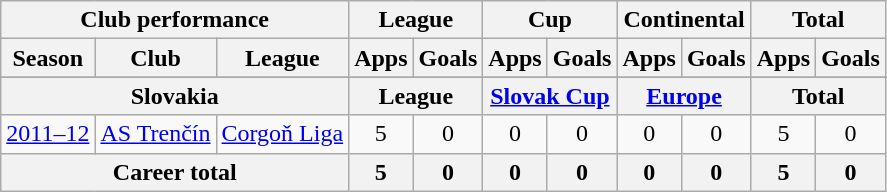<table class="wikitable" style="text-align:center">
<tr>
<th colspan=3>Club performance</th>
<th colspan=2>League</th>
<th colspan=2>Cup</th>
<th colspan=2>Continental</th>
<th colspan=2>Total</th>
</tr>
<tr>
<th>Season</th>
<th>Club</th>
<th>League</th>
<th>Apps</th>
<th>Goals</th>
<th>Apps</th>
<th>Goals</th>
<th>Apps</th>
<th>Goals</th>
<th>Apps</th>
<th>Goals</th>
</tr>
<tr>
</tr>
<tr>
<th colspan=3>Slovakia</th>
<th colspan=2>League</th>
<th colspan=2><a href='#'>Slovak Cup</a></th>
<th colspan=2><a href='#'>Europe</a></th>
<th colspan=2>Total</th>
</tr>
<tr>
<td><a href='#'>2011–12</a></td>
<td rowspan="1"><a href='#'>AS Trenčín</a></td>
<td rowspan="1"><a href='#'>Corgoň Liga</a></td>
<td>5</td>
<td>0</td>
<td>0</td>
<td>0</td>
<td>0</td>
<td>0</td>
<td>5</td>
<td>0</td>
</tr>
<tr>
<th colspan=3>Career total</th>
<th>5</th>
<th>0</th>
<th>0</th>
<th>0</th>
<th>0</th>
<th>0</th>
<th>5</th>
<th>0</th>
</tr>
</table>
